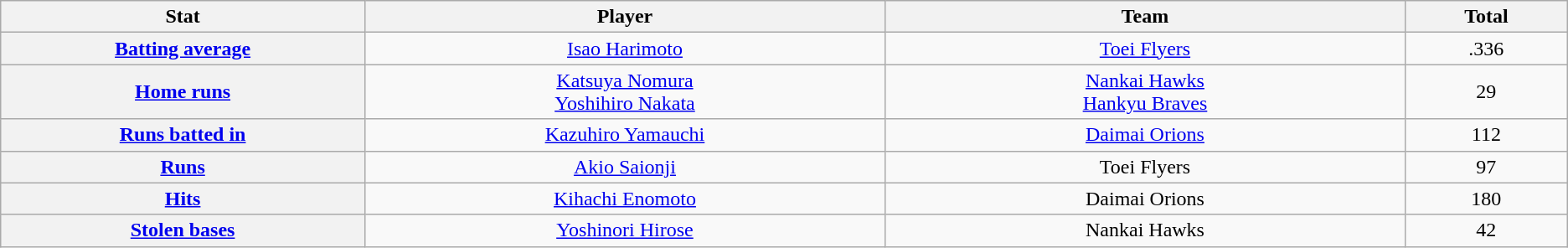<table class="wikitable" style="text-align:center;">
<tr>
<th scope="col" width="7%">Stat</th>
<th scope="col" width="10%">Player</th>
<th scope="col" width="10%">Team</th>
<th scope="col" width="3%">Total</th>
</tr>
<tr>
<th scope="row" style="text-align:center;"><a href='#'>Batting average</a></th>
<td><a href='#'>Isao Harimoto</a></td>
<td><a href='#'>Toei Flyers</a></td>
<td>.336</td>
</tr>
<tr>
<th scope="row" style="text-align:center;"><a href='#'>Home runs</a></th>
<td><a href='#'>Katsuya Nomura</a><br><a href='#'>Yoshihiro Nakata</a></td>
<td><a href='#'>Nankai Hawks</a><br><a href='#'>Hankyu Braves</a></td>
<td>29</td>
</tr>
<tr>
<th scope="row" style="text-align:center;"><a href='#'>Runs batted in</a></th>
<td><a href='#'>Kazuhiro Yamauchi</a></td>
<td><a href='#'>Daimai Orions</a></td>
<td>112</td>
</tr>
<tr>
<th scope="row" style="text-align:center;"><a href='#'>Runs</a></th>
<td><a href='#'>Akio Saionji</a></td>
<td>Toei Flyers</td>
<td>97</td>
</tr>
<tr>
<th scope="row" style="text-align:center;"><a href='#'>Hits</a></th>
<td><a href='#'>Kihachi Enomoto</a></td>
<td>Daimai Orions</td>
<td>180</td>
</tr>
<tr>
<th scope="row" style="text-align:center;"><a href='#'>Stolen bases</a></th>
<td><a href='#'>Yoshinori Hirose</a></td>
<td>Nankai Hawks</td>
<td>42</td>
</tr>
</table>
